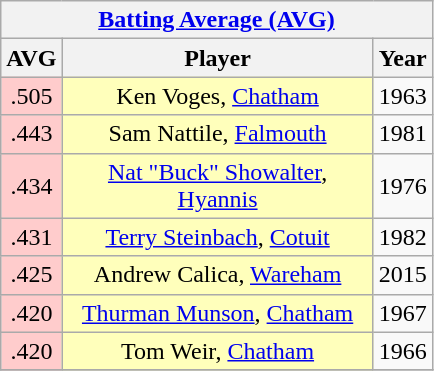<table class="wikitable" style="display: inline-table; margin-right: 20px; text-align:center">
<tr>
<th colspan="3"><a href='#'>Batting Average (AVG)</a></th>
</tr>
<tr>
<th scope="col" style="width: 25px;">AVG</th>
<th scope="col" style="width: 200px;">Player</th>
<th scope="col" style="width: 25px;">Year</th>
</tr>
<tr>
<td bgcolor=#ffcccc>.505</td>
<td !scope="row" style="background:#ffb;">Ken Voges, <a href='#'>Chatham</a></td>
<td>1963</td>
</tr>
<tr>
<td bgcolor=#ffcccc>.443</td>
<td !scope="row" style="background:#ffb;">Sam Nattile, <a href='#'>Falmouth</a></td>
<td>1981</td>
</tr>
<tr>
<td bgcolor=#ffcccc>.434</td>
<td !scope="row" style="background:#ffb;"><a href='#'>Nat "Buck" Showalter</a>, <a href='#'>Hyannis</a></td>
<td>1976</td>
</tr>
<tr>
<td bgcolor=#ffcccc>.431</td>
<td !scope="row" style="background:#ffb;"><a href='#'>Terry Steinbach</a>, <a href='#'>Cotuit</a></td>
<td>1982</td>
</tr>
<tr>
<td bgcolor=#ffcccc>.425</td>
<td !scope="row" style="background:#ffb;">Andrew Calica, <a href='#'>Wareham</a></td>
<td>2015</td>
</tr>
<tr>
<td bgcolor=#ffcccc>.420</td>
<td !scope="row" style="background:#ffb;"><a href='#'>Thurman Munson</a>, <a href='#'>Chatham</a></td>
<td>1967</td>
</tr>
<tr>
<td bgcolor=#ffcccc>.420</td>
<td !scope="row" style="background:#ffb;">Tom Weir, <a href='#'>Chatham</a></td>
<td>1966</td>
</tr>
<tr>
</tr>
</table>
